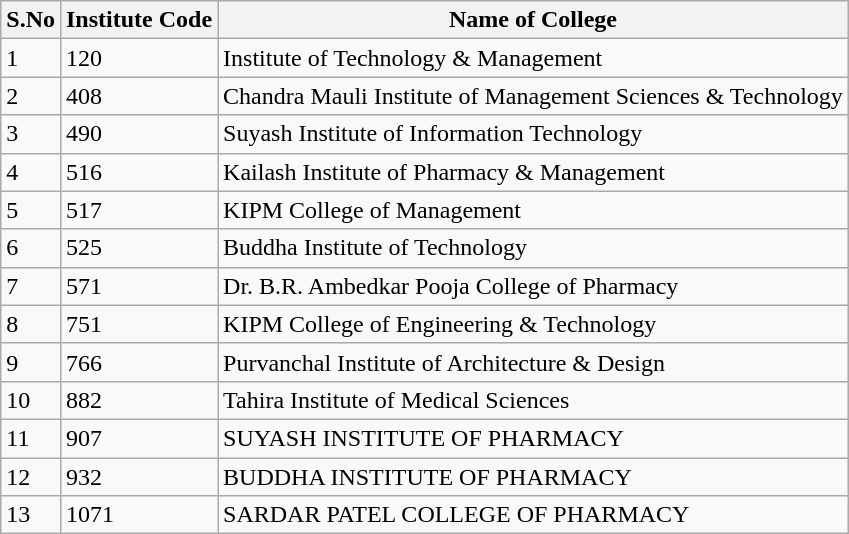<table class="wikitable sortable">
<tr>
<th>S.No</th>
<th>Institute Code</th>
<th>Name of College</th>
</tr>
<tr>
<td>1</td>
<td>120</td>
<td>Institute of Technology & Management </td>
</tr>
<tr>
<td>2</td>
<td>408</td>
<td>Chandra Mauli Institute of Management Sciences & Technology</td>
</tr>
<tr>
<td>3</td>
<td>490</td>
<td>Suyash Institute of Information Technology</td>
</tr>
<tr>
<td>4</td>
<td>516</td>
<td>Kailash Institute of Pharmacy & Management</td>
</tr>
<tr>
<td>5</td>
<td>517</td>
<td>KIPM College of Management</td>
</tr>
<tr>
<td>6</td>
<td>525</td>
<td>Buddha Institute of Technology</td>
</tr>
<tr>
<td>7</td>
<td>571</td>
<td>Dr. B.R. Ambedkar Pooja College of Pharmacy</td>
</tr>
<tr>
<td>8</td>
<td>751</td>
<td>KIPM College of Engineering & Technology</td>
</tr>
<tr>
<td>9</td>
<td>766</td>
<td>Purvanchal Institute of Architecture & Design</td>
</tr>
<tr>
<td>10</td>
<td>882</td>
<td>Tahira Institute of Medical Sciences</td>
</tr>
<tr>
<td>11</td>
<td>907</td>
<td>SUYASH INSTITUTE OF PHARMACY</td>
</tr>
<tr>
<td>12</td>
<td>932</td>
<td>BUDDHA INSTITUTE OF PHARMACY</td>
</tr>
<tr>
<td>13</td>
<td>1071</td>
<td>SARDAR PATEL COLLEGE OF PHARMACY</td>
</tr>
</table>
